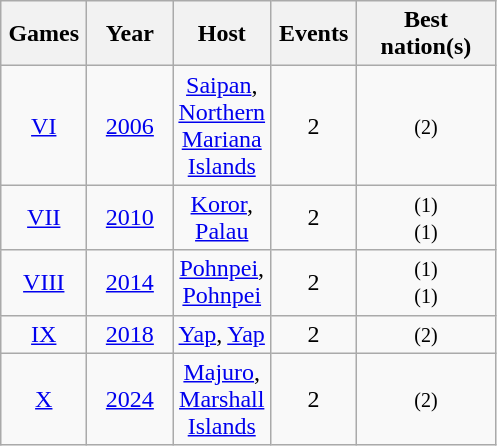<table class=wikitable style="text-align:center">
<tr>
<th width=50>Games</th>
<th width=50>Year</th>
<th width=50>Host</th>
<th width=50>Events</th>
<th width=85>Best nation(s)</th>
</tr>
<tr>
<td><a href='#'>VI</a></td>
<td><a href='#'>2006</a></td>
<td> <a href='#'>Saipan</a>, <a href='#'>Northern Mariana Islands</a></td>
<td>2</td>
<td> <small>(2)</small></td>
</tr>
<tr>
<td><a href='#'>VII</a></td>
<td><a href='#'>2010</a></td>
<td> <a href='#'>Koror</a>, <a href='#'>Palau</a></td>
<td>2</td>
<td> <small>(1)</small><br> <small>(1)</small></td>
</tr>
<tr>
<td><a href='#'>VIII</a></td>
<td><a href='#'>2014</a></td>
<td> <a href='#'>Pohnpei</a>, <a href='#'>Pohnpei</a></td>
<td>2</td>
<td> <small>(1)</small><br> <small>(1)</small></td>
</tr>
<tr>
<td><a href='#'>IX</a></td>
<td><a href='#'>2018</a></td>
<td> <a href='#'>Yap</a>, <a href='#'>Yap</a></td>
<td>2</td>
<td> <small>(2)</small></td>
</tr>
<tr>
<td><a href='#'>X</a></td>
<td><a href='#'>2024</a></td>
<td> <a href='#'>Majuro</a>, <a href='#'>Marshall Islands</a></td>
<td>2</td>
<td> <small>(2)</small></td>
</tr>
</table>
